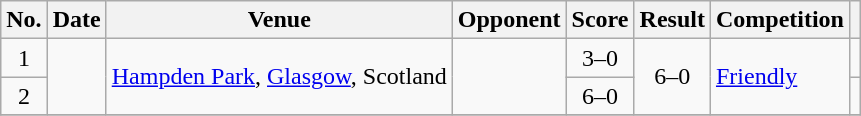<table class="wikitable sortable">
<tr>
<th scope="col">No.</th>
<th scope="col" data-sort-type="date">Date</th>
<th scope="col">Venue</th>
<th scope="col">Opponent</th>
<th scope="col">Score</th>
<th scope="col">Result</th>
<th scope="col">Competition</th>
<th scope="col" class="unsortable"></th>
</tr>
<tr>
<td style="text-align:center">1</td>
<td rowspan="2"></td>
<td rowspan="2"><a href='#'>Hampden Park</a>, <a href='#'>Glasgow</a>, Scotland</td>
<td rowspan="2"></td>
<td style="text-align:center">3–0</td>
<td rowspan="2" style="text-align:center">6–0</td>
<td rowspan="2"><a href='#'>Friendly</a></td>
<td></td>
</tr>
<tr>
<td style="text-align:center">2</td>
<td style="text-align:center">6–0</td>
<td></td>
</tr>
<tr>
</tr>
</table>
